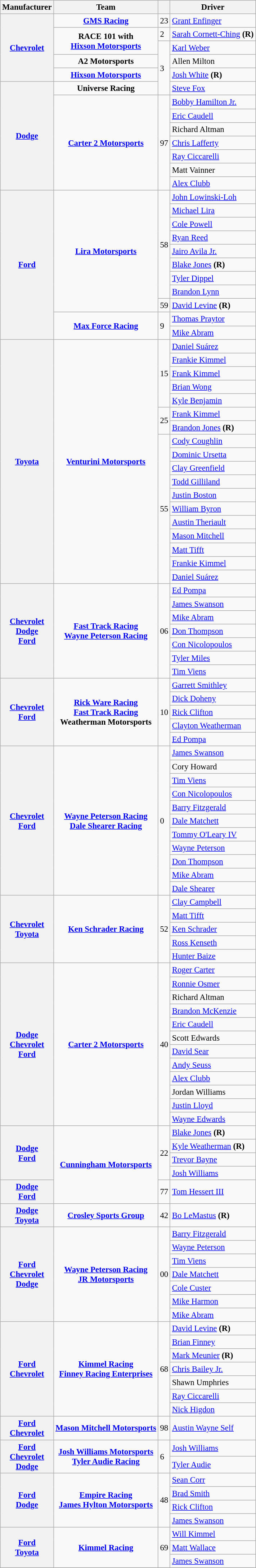<table class="wikitable" style="font-size: 95%;">
<tr>
<th>Manufacturer</th>
<th>Team</th>
<th></th>
<th>Driver</th>
</tr>
<tr>
<th rowspan=5><a href='#'>Chevrolet</a></th>
<td style="text-align:center;"><strong><a href='#'>GMS Racing</a></strong></td>
<td>23</td>
<td><a href='#'>Grant Enfinger</a></td>
</tr>
<tr>
<td rowspan=2 style="text-align:center;"><strong>RACE 101 with <br> <a href='#'>Hixson Motorsports</a></strong></td>
<td>2</td>
<td><a href='#'>Sarah Cornett-Ching</a> <strong>(R)</strong></td>
</tr>
<tr>
<td rowspan=4>3</td>
<td><a href='#'>Karl Weber</a> <small></small></td>
</tr>
<tr>
<td style="text-align:center;"><strong>A2 Motorsports</strong></td>
<td>Allen Milton <small></small></td>
</tr>
<tr>
<td style="text-align:center;"><strong><a href='#'>Hixson Motorsports</a></strong></td>
<td><a href='#'>Josh White</a> <strong>(R)</strong> <small></small></td>
</tr>
<tr>
<th rowspan=8><a href='#'>Dodge</a></th>
<td style="text-align:center;"><strong>Universe Racing</strong></td>
<td><a href='#'>Steve Fox</a> <small></small></td>
</tr>
<tr>
<td rowspan=7 style="text-align:center;"><strong><a href='#'>Carter 2 Motorsports</a></strong></td>
<td rowspan=7>97</td>
<td><a href='#'>Bobby Hamilton Jr.</a> <small></small></td>
</tr>
<tr>
<td><a href='#'>Eric Caudell</a> <small></small></td>
</tr>
<tr>
<td>Richard Altman <small></small></td>
</tr>
<tr>
<td><a href='#'>Chris Lafferty</a> <small></small></td>
</tr>
<tr>
<td><a href='#'>Ray Ciccarelli</a> <small></small></td>
</tr>
<tr>
<td>Matt Vainner <small></small></td>
</tr>
<tr>
<td><a href='#'>Alex Clubb</a> <small></small></td>
</tr>
<tr>
<th rowspan=11><a href='#'>Ford</a></th>
<td rowspan=9 style="text-align:center;"><strong><a href='#'>Lira Motorsports</a></strong></td>
<td rowspan=8>58</td>
<td><a href='#'>John Lowinski-Loh</a> <small></small></td>
</tr>
<tr>
<td><a href='#'>Michael Lira</a> <small></small></td>
</tr>
<tr>
<td><a href='#'>Cole Powell</a> <small></small></td>
</tr>
<tr>
<td><a href='#'>Ryan Reed</a> <small></small></td>
</tr>
<tr>
<td><a href='#'>Jairo Avila Jr.</a> <small></small></td>
</tr>
<tr>
<td><a href='#'>Blake Jones</a> <strong>(R)</strong> <small></small></td>
</tr>
<tr>
<td><a href='#'>Tyler Dippel</a> <small></small></td>
</tr>
<tr>
<td><a href='#'>Brandon Lynn</a> <small></small></td>
</tr>
<tr>
<td>59</td>
<td><a href='#'>David Levine</a> <strong>(R)</strong></td>
</tr>
<tr>
<td rowspan=2 style="text-align:center;"><strong><a href='#'>Max Force Racing</a></strong></td>
<td rowspan=2>9</td>
<td><a href='#'>Thomas Praytor</a> <small></small></td>
</tr>
<tr>
<td><a href='#'>Mike Abram</a> <small></small></td>
</tr>
<tr>
<th rowspan=18><a href='#'>Toyota</a></th>
<td rowspan=18 style="text-align:center;"><strong><a href='#'>Venturini Motorsports</a></strong></td>
<td rowspan=5>15</td>
<td><a href='#'>Daniel Suárez</a> <small></small></td>
</tr>
<tr>
<td><a href='#'>Frankie Kimmel</a> <small></small></td>
</tr>
<tr>
<td><a href='#'>Frank Kimmel</a> <small></small></td>
</tr>
<tr>
<td><a href='#'>Brian Wong</a> <small></small></td>
</tr>
<tr>
<td><a href='#'>Kyle Benjamin</a> <small></small></td>
</tr>
<tr>
<td rowspan=2>25</td>
<td><a href='#'>Frank Kimmel</a> <small></small></td>
</tr>
<tr>
<td><a href='#'>Brandon Jones</a> <strong>(R)</strong> <small></small></td>
</tr>
<tr>
<td rowspan=11>55</td>
<td><a href='#'>Cody Coughlin</a> <small></small></td>
</tr>
<tr>
<td><a href='#'>Dominic Ursetta</a> <small></small></td>
</tr>
<tr>
<td><a href='#'>Clay Greenfield</a> <small></small></td>
</tr>
<tr>
<td><a href='#'>Todd Gilliland</a> <small></small></td>
</tr>
<tr>
<td><a href='#'>Justin Boston</a> <small></small></td>
</tr>
<tr>
<td><a href='#'>William Byron</a> <small></small></td>
</tr>
<tr>
<td><a href='#'>Austin Theriault</a> <small></small></td>
</tr>
<tr>
<td><a href='#'>Mason Mitchell</a> <small></small></td>
</tr>
<tr>
<td><a href='#'>Matt Tifft</a> <small></small></td>
</tr>
<tr>
<td><a href='#'>Frankie Kimmel</a> <small></small></td>
</tr>
<tr>
<td><a href='#'>Daniel Suárez</a> <small></small></td>
</tr>
<tr>
<th rowspan=7><a href='#'>Chevrolet</a> <small></small> <br> <a href='#'>Dodge</a> <small></small> <br><a href='#'>Ford</a> <small></small></th>
<td rowspan=7 style="text-align:center;"><strong><a href='#'>Fast Track Racing</a></strong> <small></small> <br> <strong><a href='#'>Wayne Peterson Racing</a></strong> <small></small></td>
<td rowspan=7>06</td>
<td><a href='#'>Ed Pompa</a> <small></small></td>
</tr>
<tr>
<td><a href='#'>James Swanson</a> <small></small></td>
</tr>
<tr>
<td><a href='#'>Mike Abram</a> <small></small></td>
</tr>
<tr>
<td><a href='#'>Don Thompson</a> <small></small></td>
</tr>
<tr>
<td><a href='#'>Con Nicolopoulos</a> <small></small></td>
</tr>
<tr>
<td><a href='#'>Tyler Miles</a> <small></small></td>
</tr>
<tr>
<td><a href='#'>Tim Viens</a> <small></small></td>
</tr>
<tr>
<th rowspan=5><a href='#'>Chevrolet</a> <small></small> <br> <a href='#'>Ford</a> <small></small></th>
<td rowspan=5 style="text-align:center;"><strong><a href='#'>Rick Ware Racing</a></strong> <small></small> <br> <strong><a href='#'>Fast Track Racing</a></strong> <small></small> <br> <strong>Weatherman Motorsports</strong> <small></small></td>
<td rowspan=5>10</td>
<td><a href='#'>Garrett Smithley</a> <small></small> </td>
</tr>
<tr>
<td><a href='#'>Dick Doheny</a> <small></small></td>
</tr>
<tr>
<td><a href='#'>Rick Clifton</a> <small></small></td>
</tr>
<tr>
<td><a href='#'>Clayton Weatherman</a> <small></small> </td>
</tr>
<tr>
<td><a href='#'>Ed Pompa</a> <small></small></td>
</tr>
<tr>
<th rowspan=11><a href='#'>Chevrolet</a> <small></small> <br> <a href='#'>Ford</a> <small></small></th>
<td rowspan=11 style="text-align:center;"><strong><a href='#'>Wayne Peterson Racing</a></strong> <small></small> <br> <strong><a href='#'>Dale Shearer Racing</a></strong> <small></small></td>
<td rowspan=11>0</td>
<td><a href='#'>James Swanson</a> <small></small></td>
</tr>
<tr>
<td>Cory Howard <small></small></td>
</tr>
<tr>
<td><a href='#'>Tim Viens</a> <small></small></td>
</tr>
<tr>
<td><a href='#'>Con Nicolopoulos</a> <small></small></td>
</tr>
<tr>
<td><a href='#'>Barry Fitzgerald</a> <small></small></td>
</tr>
<tr>
<td><a href='#'>Dale Matchett</a> <small></small></td>
</tr>
<tr>
<td><a href='#'>Tommy O'Leary IV</a> <small></small></td>
</tr>
<tr>
<td><a href='#'>Wayne Peterson</a> <small></small></td>
</tr>
<tr>
<td><a href='#'>Don Thompson</a> <small></small></td>
</tr>
<tr>
<td><a href='#'>Mike Abram</a> <small></small></td>
</tr>
<tr>
<td><a href='#'>Dale Shearer</a> <small></small></td>
</tr>
<tr>
<th rowspan=5><a href='#'>Chevrolet</a> <small></small> <br> <a href='#'>Toyota</a> <small></small></th>
<td rowspan=5 style="text-align:center;"><strong><a href='#'>Ken Schrader Racing</a></strong></td>
<td rowspan=5>52</td>
<td><a href='#'>Clay Campbell</a> <small></small></td>
</tr>
<tr>
<td><a href='#'>Matt Tifft</a> <small></small></td>
</tr>
<tr>
<td><a href='#'>Ken Schrader</a> <small></small></td>
</tr>
<tr>
<td><a href='#'>Ross Kenseth</a> <small></small></td>
</tr>
<tr>
<td><a href='#'>Hunter Baize</a> <small></small></td>
</tr>
<tr>
<th rowspan=12><a href='#'>Dodge</a> <small></small> <br> <a href='#'>Chevrolet</a> <small></small> <br> <a href='#'>Ford</a> <small></small></th>
<td rowspan=12 style="text-align:center;"><strong><a href='#'>Carter 2 Motorsports</a></strong></td>
<td rowspan=12>40</td>
<td><a href='#'>Roger Carter</a> <small></small></td>
</tr>
<tr>
<td><a href='#'>Ronnie Osmer</a> <small></small></td>
</tr>
<tr>
<td>Richard Altman <small></small></td>
</tr>
<tr>
<td><a href='#'>Brandon McKenzie</a> <small></small></td>
</tr>
<tr>
<td><a href='#'>Eric Caudell</a> <small></small></td>
</tr>
<tr>
<td>Scott Edwards <small></small></td>
</tr>
<tr>
<td><a href='#'>David Sear</a> <small></small></td>
</tr>
<tr>
<td><a href='#'>Andy Seuss</a> <small></small></td>
</tr>
<tr>
<td><a href='#'>Alex Clubb</a> <small></small></td>
</tr>
<tr>
<td>Jordan Williams <small></small></td>
</tr>
<tr>
<td><a href='#'>Justin Lloyd</a> <small></small></td>
</tr>
<tr>
<td><a href='#'>Wayne Edwards</a> <small></small></td>
</tr>
<tr>
<th rowspan=4><a href='#'>Dodge</a> <small></small> <br> <a href='#'>Ford</a> <small></small></th>
<td rowspan=5 style="text-align:center;"><strong><a href='#'>Cunningham Motorsports</a></strong></td>
<td rowspan=4>22</td>
<td><a href='#'>Blake Jones</a> <strong>(R)</strong> <small></small></td>
</tr>
<tr>
<td><a href='#'>Kyle Weatherman</a> <strong>(R)</strong> <small></small></td>
</tr>
<tr>
<td><a href='#'>Trevor Bayne</a> <small></small></td>
</tr>
<tr>
<td><a href='#'>Josh Williams</a> <small></small></td>
</tr>
<tr>
<th><a href='#'>Dodge</a> <small></small> <br> <a href='#'>Ford</a> <small></small></th>
<td>77</td>
<td><a href='#'>Tom Hessert III</a></td>
</tr>
<tr>
<th><a href='#'>Dodge</a> <small></small> <br><a href='#'>Toyota</a> <small></small></th>
<td style="text-align:center;"><strong><a href='#'>Crosley Sports Group</a></strong></td>
<td>42</td>
<td><a href='#'>Bo LeMastus</a> <strong>(R)</strong></td>
</tr>
<tr>
<th rowspan=7><a href='#'>Ford</a> <small></small> <br> <a href='#'>Chevrolet</a> <small></small> <br><a href='#'>Dodge</a> <small></small></th>
<td rowspan=7 style="text-align:center;"><strong><a href='#'>Wayne Peterson Racing</a></strong> <small></small> <br> <strong><a href='#'>JR Motorsports</a></strong> <small></small></td>
<td rowspan=7>00</td>
<td><a href='#'>Barry Fitzgerald</a> <small></small></td>
</tr>
<tr>
<td><a href='#'>Wayne Peterson</a> <small></small></td>
</tr>
<tr>
<td><a href='#'>Tim Viens</a> <small></small></td>
</tr>
<tr>
<td><a href='#'>Dale Matchett</a> <small></small></td>
</tr>
<tr>
<td><a href='#'>Cole Custer</a> <small></small> </td>
</tr>
<tr>
<td><a href='#'>Mike Harmon</a> <small></small></td>
</tr>
<tr>
<td><a href='#'>Mike Abram</a> <small></small></td>
</tr>
<tr>
<th rowspan=7><a href='#'>Ford</a> <small></small> <br> <a href='#'>Chevrolet</a> <small></small></th>
<td rowspan=7 style="text-align:center;"><strong><a href='#'>Kimmel Racing</a></strong> <small></small> <br> <strong><a href='#'>Finney Racing Enterprises</a></strong> <small></small></td>
<td rowspan=7>68</td>
<td><a href='#'>David Levine</a> <strong>(R)</strong> <small></small></td>
</tr>
<tr>
<td><a href='#'>Brian Finney</a> <small></small></td>
</tr>
<tr>
<td><a href='#'>Mark Meunier</a> <strong>(R)</strong> <small></small></td>
</tr>
<tr>
<td><a href='#'>Chris Bailey Jr.</a> <small></small></td>
</tr>
<tr>
<td>Shawn Umphries <small></small></td>
</tr>
<tr>
<td><a href='#'>Ray Ciccarelli</a> <small></small></td>
</tr>
<tr>
<td><a href='#'>Nick Higdon</a> <small></small></td>
</tr>
<tr>
<th><a href='#'>Ford</a> <small></small> <br> <a href='#'>Chevrolet</a> <small></small></th>
<td style="text-align:center;"><strong><a href='#'>Mason Mitchell Motorsports</a></strong></td>
<td>98</td>
<td><a href='#'>Austin Wayne Self</a></td>
</tr>
<tr>
<th rowspan=2><a href='#'>Ford</a> <small></small> <br> <a href='#'>Chevrolet</a> <small></small> <br> <a href='#'>Dodge</a> <small></small></th>
<td rowspan=2 style="text-align:center;"><strong><a href='#'>Josh Williams Motorsports</a></strong> <small></small> <br> <strong><a href='#'>Tyler Audie Racing</a></strong> <small></small></td>
<td rowspan=2>6</td>
<td><a href='#'>Josh Williams</a> <small></small></td>
</tr>
<tr>
<td><a href='#'>Tyler Audie</a> <small></small></td>
</tr>
<tr>
<th rowspan=4><a href='#'>Ford</a> <small></small> <br> <a href='#'>Dodge</a> <small></small></th>
<td rowspan=4 style="text-align:center;"><strong><a href='#'>Empire Racing</a></strong> <small></small> <br> <strong><a href='#'>James Hylton Motorsports</a></strong> <small></small></td>
<td rowspan=4>48</td>
<td><a href='#'>Sean Corr</a> <small></small></td>
</tr>
<tr>
<td><a href='#'>Brad Smith</a> <small></small></td>
</tr>
<tr>
<td><a href='#'>Rick Clifton</a> <small></small></td>
</tr>
<tr>
<td><a href='#'>James Swanson</a> <small></small></td>
</tr>
<tr>
<th rowspan=3><a href='#'>Ford</a> <small></small> <br> <a href='#'>Toyota</a> <small></small></th>
<td rowspan=3 style="text-align:center;"><strong><a href='#'>Kimmel Racing</a></strong></td>
<td rowspan=3>69</td>
<td><a href='#'>Will Kimmel</a> <small></small></td>
</tr>
<tr>
<td><a href='#'>Matt Wallace</a> <small></small></td>
</tr>
<tr>
<td><a href='#'>James Swanson</a> <small></small></td>
</tr>
<tr>
</tr>
</table>
